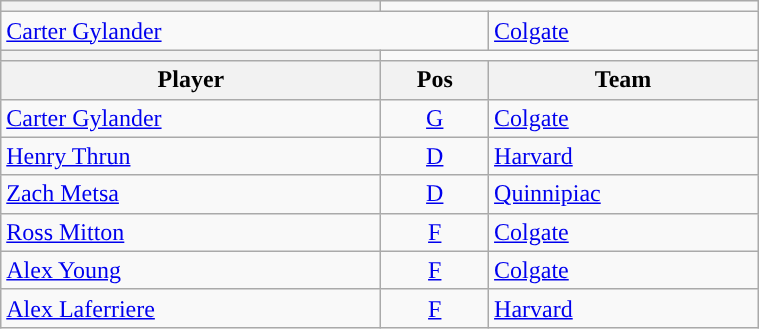<table class="wikitable" width=40%>
<tr>
<th><a href='#'></a></th>
</tr>
<tr>
<td colspan=2><a href='#'>Carter Gylander</a></td>
<td><a href='#'>Colgate</a></td>
</tr>
<tr>
<th><a href='#'></a></th>
</tr>
<tr>
<th>Player</th>
<th>Pos</th>
<th>Team</th>
</tr>
<tr>
<td><a href='#'>Carter Gylander</a></td>
<td style="text-align:center;"><a href='#'>G</a></td>
<td><a href='#'>Colgate</a></td>
</tr>
<tr>
<td><a href='#'>Henry Thrun</a></td>
<td style="text-align:center;"><a href='#'>D</a></td>
<td><a href='#'>Harvard</a></td>
</tr>
<tr>
<td><a href='#'>Zach Metsa</a></td>
<td style="text-align:center;"><a href='#'>D</a></td>
<td><a href='#'>Quinnipiac</a></td>
</tr>
<tr>
<td><a href='#'>Ross Mitton</a></td>
<td style="text-align:center;"><a href='#'>F</a></td>
<td><a href='#'>Colgate</a></td>
</tr>
<tr>
<td><a href='#'>Alex Young</a></td>
<td style="text-align:center;"><a href='#'>F</a></td>
<td><a href='#'>Colgate</a></td>
</tr>
<tr>
<td><a href='#'>Alex Laferriere</a></td>
<td style="text-align:center;"><a href='#'>F</a></td>
<td><a href='#'>Harvard</a></td>
</tr>
</table>
